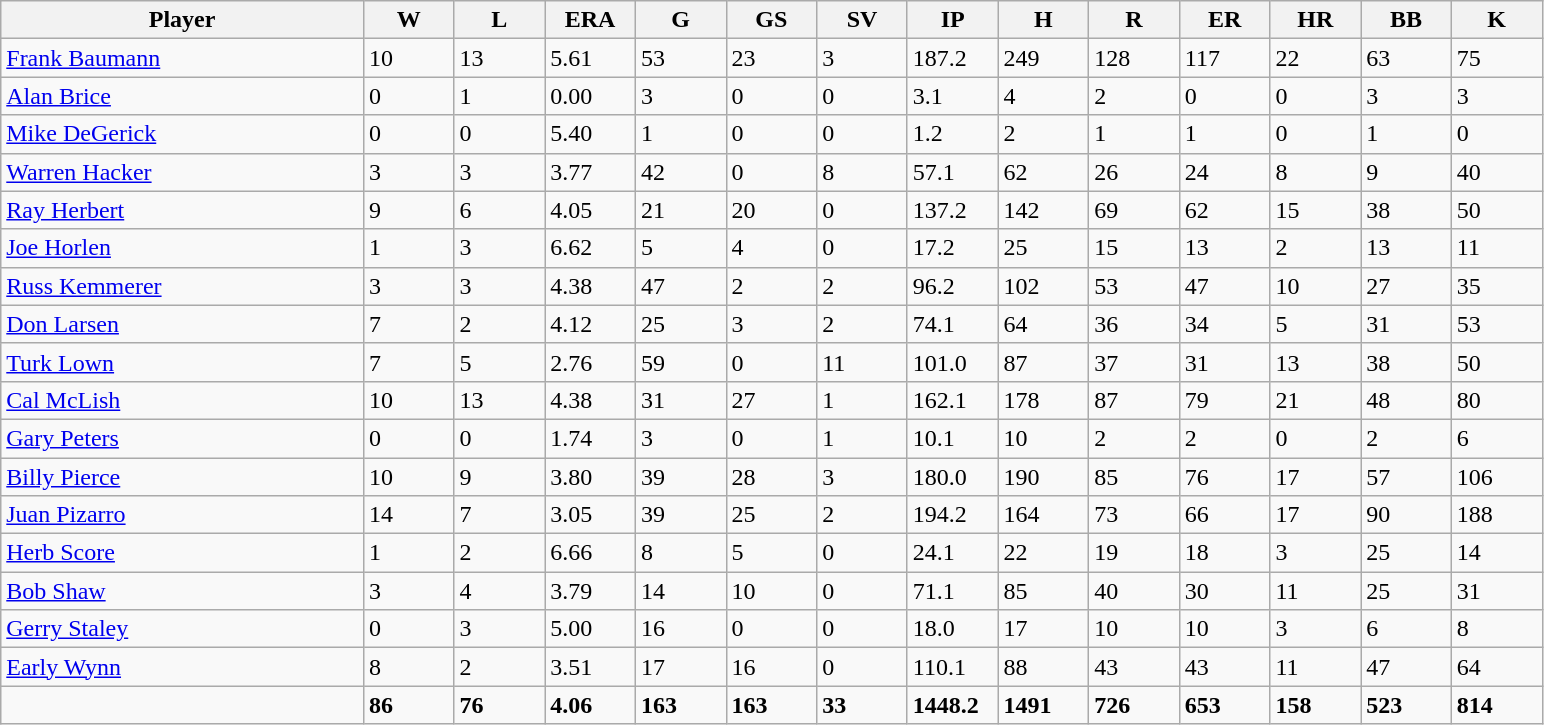<table class="wikitable sortable">
<tr>
<th width="20%">Player</th>
<th width="5%">W</th>
<th width="5%">L</th>
<th width="5%">ERA</th>
<th width="5%">G</th>
<th width="5%">GS</th>
<th width="5%">SV</th>
<th width="5%">IP</th>
<th width="5%">H</th>
<th width="5%">R</th>
<th width="5%">ER</th>
<th width="5%">HR</th>
<th width="5%">BB</th>
<th width="5%">K</th>
</tr>
<tr>
<td><a href='#'>Frank Baumann</a></td>
<td>10</td>
<td>13</td>
<td>5.61</td>
<td>53</td>
<td>23</td>
<td>3</td>
<td>187.2</td>
<td>249</td>
<td>128</td>
<td>117</td>
<td>22</td>
<td>63</td>
<td>75</td>
</tr>
<tr>
<td><a href='#'>Alan Brice</a></td>
<td>0</td>
<td>1</td>
<td>0.00</td>
<td>3</td>
<td>0</td>
<td>0</td>
<td>3.1</td>
<td>4</td>
<td>2</td>
<td>0</td>
<td>0</td>
<td>3</td>
<td>3</td>
</tr>
<tr>
<td><a href='#'>Mike DeGerick</a></td>
<td>0</td>
<td>0</td>
<td>5.40</td>
<td>1</td>
<td>0</td>
<td>0</td>
<td>1.2</td>
<td>2</td>
<td>1</td>
<td>1</td>
<td>0</td>
<td>1</td>
<td>0</td>
</tr>
<tr>
<td><a href='#'>Warren Hacker</a></td>
<td>3</td>
<td>3</td>
<td>3.77</td>
<td>42</td>
<td>0</td>
<td>8</td>
<td>57.1</td>
<td>62</td>
<td>26</td>
<td>24</td>
<td>8</td>
<td>9</td>
<td>40</td>
</tr>
<tr>
<td><a href='#'>Ray Herbert</a></td>
<td>9</td>
<td>6</td>
<td>4.05</td>
<td>21</td>
<td>20</td>
<td>0</td>
<td>137.2</td>
<td>142</td>
<td>69</td>
<td>62</td>
<td>15</td>
<td>38</td>
<td>50</td>
</tr>
<tr>
<td><a href='#'>Joe Horlen</a></td>
<td>1</td>
<td>3</td>
<td>6.62</td>
<td>5</td>
<td>4</td>
<td>0</td>
<td>17.2</td>
<td>25</td>
<td>15</td>
<td>13</td>
<td>2</td>
<td>13</td>
<td>11</td>
</tr>
<tr>
<td><a href='#'>Russ Kemmerer</a></td>
<td>3</td>
<td>3</td>
<td>4.38</td>
<td>47</td>
<td>2</td>
<td>2</td>
<td>96.2</td>
<td>102</td>
<td>53</td>
<td>47</td>
<td>10</td>
<td>27</td>
<td>35</td>
</tr>
<tr>
<td><a href='#'>Don Larsen</a></td>
<td>7</td>
<td>2</td>
<td>4.12</td>
<td>25</td>
<td>3</td>
<td>2</td>
<td>74.1</td>
<td>64</td>
<td>36</td>
<td>34</td>
<td>5</td>
<td>31</td>
<td>53</td>
</tr>
<tr>
<td><a href='#'>Turk Lown</a></td>
<td>7</td>
<td>5</td>
<td>2.76</td>
<td>59</td>
<td>0</td>
<td>11</td>
<td>101.0</td>
<td>87</td>
<td>37</td>
<td>31</td>
<td>13</td>
<td>38</td>
<td>50</td>
</tr>
<tr>
<td><a href='#'>Cal McLish</a></td>
<td>10</td>
<td>13</td>
<td>4.38</td>
<td>31</td>
<td>27</td>
<td>1</td>
<td>162.1</td>
<td>178</td>
<td>87</td>
<td>79</td>
<td>21</td>
<td>48</td>
<td>80</td>
</tr>
<tr>
<td><a href='#'>Gary Peters</a></td>
<td>0</td>
<td>0</td>
<td>1.74</td>
<td>3</td>
<td>0</td>
<td>1</td>
<td>10.1</td>
<td>10</td>
<td>2</td>
<td>2</td>
<td>0</td>
<td>2</td>
<td>6</td>
</tr>
<tr>
<td><a href='#'>Billy Pierce</a></td>
<td>10</td>
<td>9</td>
<td>3.80</td>
<td>39</td>
<td>28</td>
<td>3</td>
<td>180.0</td>
<td>190</td>
<td>85</td>
<td>76</td>
<td>17</td>
<td>57</td>
<td>106</td>
</tr>
<tr>
<td><a href='#'>Juan Pizarro</a></td>
<td>14</td>
<td>7</td>
<td>3.05</td>
<td>39</td>
<td>25</td>
<td>2</td>
<td>194.2</td>
<td>164</td>
<td>73</td>
<td>66</td>
<td>17</td>
<td>90</td>
<td>188</td>
</tr>
<tr>
<td><a href='#'>Herb Score</a></td>
<td>1</td>
<td>2</td>
<td>6.66</td>
<td>8</td>
<td>5</td>
<td>0</td>
<td>24.1</td>
<td>22</td>
<td>19</td>
<td>18</td>
<td>3</td>
<td>25</td>
<td>14</td>
</tr>
<tr>
<td><a href='#'>Bob Shaw</a></td>
<td>3</td>
<td>4</td>
<td>3.79</td>
<td>14</td>
<td>10</td>
<td>0</td>
<td>71.1</td>
<td>85</td>
<td>40</td>
<td>30</td>
<td>11</td>
<td>25</td>
<td>31</td>
</tr>
<tr>
<td><a href='#'>Gerry Staley</a></td>
<td>0</td>
<td>3</td>
<td>5.00</td>
<td>16</td>
<td>0</td>
<td>0</td>
<td>18.0</td>
<td>17</td>
<td>10</td>
<td>10</td>
<td>3</td>
<td>6</td>
<td>8</td>
</tr>
<tr>
<td><a href='#'>Early Wynn</a></td>
<td>8</td>
<td>2</td>
<td>3.51</td>
<td>17</td>
<td>16</td>
<td>0</td>
<td>110.1</td>
<td>88</td>
<td>43</td>
<td>43</td>
<td>11</td>
<td>47</td>
<td>64</td>
</tr>
<tr class="sortbottom">
<td></td>
<td><strong>86</strong></td>
<td><strong>76</strong></td>
<td><strong>4.06</strong></td>
<td><strong>163</strong></td>
<td><strong>163</strong></td>
<td><strong>33</strong></td>
<td><strong>1448.2</strong></td>
<td><strong>1491</strong></td>
<td><strong>726</strong></td>
<td><strong>653</strong></td>
<td><strong>158</strong></td>
<td><strong>523</strong></td>
<td><strong>814</strong></td>
</tr>
</table>
